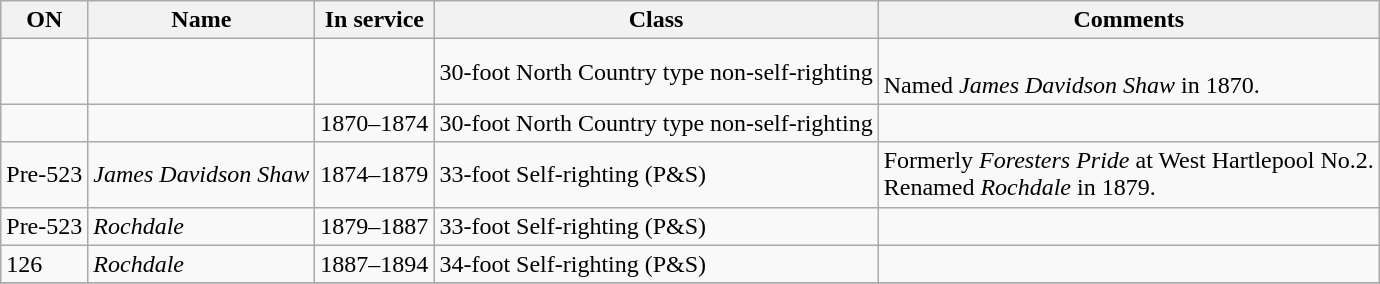<table class="wikitable">
<tr>
<th>ON</th>
<th>Name</th>
<th>In service</th>
<th>Class</th>
<th>Comments</th>
</tr>
<tr>
<td></td>
<td></td>
<td></td>
<td>30-foot North Country type non-self-righting</td>
<td><br>Named <em>James Davidson Shaw</em> in 1870.</td>
</tr>
<tr>
<td></td>
<td></td>
<td>1870–1874</td>
<td>30-foot North Country type non-self-righting</td>
<td></td>
</tr>
<tr>
<td>Pre-523</td>
<td><em>James Davidson Shaw</em></td>
<td>1874–1879</td>
<td>33-foot Self-righting (P&S)</td>
<td>Formerly <em>Foresters Pride</em> at West Hartlepool No.2.<br>Renamed <em>Rochdale</em> in 1879.</td>
</tr>
<tr>
<td>Pre-523</td>
<td><em>Rochdale </em></td>
<td>1879–1887</td>
<td>33-foot Self-righting (P&S)</td>
<td></td>
</tr>
<tr>
<td>126</td>
<td><em>Rochdale</em></td>
<td>1887–1894</td>
<td>34-foot Self-righting (P&S)</td>
<td><br></td>
</tr>
<tr>
</tr>
</table>
